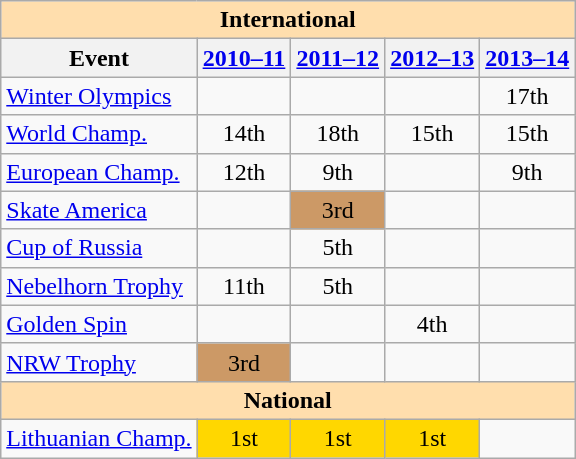<table class="wikitable" style="text-align:center">
<tr>
<th style="background-color: #ffdead; " colspan=5 align=center>International</th>
</tr>
<tr>
<th>Event</th>
<th><a href='#'>2010–11</a></th>
<th><a href='#'>2011–12</a></th>
<th><a href='#'>2012–13</a></th>
<th><a href='#'>2013–14</a></th>
</tr>
<tr>
<td align=left><a href='#'>Winter Olympics</a></td>
<td></td>
<td></td>
<td></td>
<td>17th</td>
</tr>
<tr>
<td align=left><a href='#'>World Champ.</a></td>
<td>14th</td>
<td>18th</td>
<td>15th</td>
<td>15th</td>
</tr>
<tr>
<td align=left><a href='#'>European Champ.</a></td>
<td>12th</td>
<td>9th</td>
<td></td>
<td>9th</td>
</tr>
<tr>
<td align=left> <a href='#'>Skate America</a></td>
<td></td>
<td bgcolor=cc9966>3rd</td>
<td></td>
<td></td>
</tr>
<tr>
<td align=left> <a href='#'>Cup of Russia</a></td>
<td></td>
<td>5th</td>
<td></td>
<td></td>
</tr>
<tr>
<td align=left><a href='#'>Nebelhorn Trophy</a></td>
<td>11th</td>
<td>5th</td>
<td></td>
<td></td>
</tr>
<tr>
<td align=left><a href='#'>Golden Spin</a></td>
<td></td>
<td></td>
<td>4th</td>
<td></td>
</tr>
<tr>
<td align=left><a href='#'>NRW Trophy</a></td>
<td bgcolor=cc9966>3rd</td>
<td></td>
<td></td>
<td></td>
</tr>
<tr>
<th style="background-color: #ffdead; " colspan=5 align=center>National</th>
</tr>
<tr>
<td align=left><a href='#'>Lithuanian Champ.</a></td>
<td bgcolor=gold>1st</td>
<td bgcolor=gold>1st</td>
<td bgcolor=gold>1st</td>
<td></td>
</tr>
</table>
